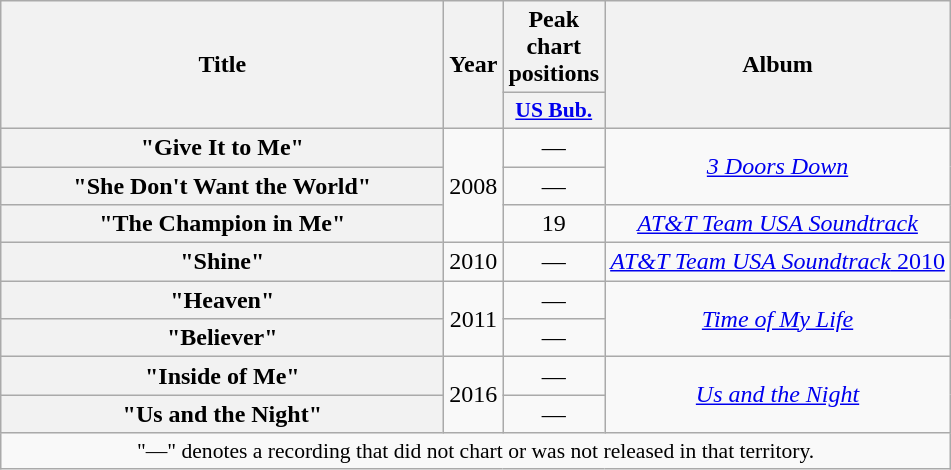<table class="wikitable plainrowheaders" style="text-align:center;">
<tr>
<th scope="col" rowspan="2" style="width:18em;">Title</th>
<th scope="col" rowspan="2">Year</th>
<th scope="col">Peak chart positions</th>
<th scope="col" rowspan="2">Album</th>
</tr>
<tr>
<th scope="col" style="width:2.5em;font-size:90%;"><a href='#'>US Bub.</a><br></th>
</tr>
<tr>
<th scope="row">"Give It to Me"</th>
<td rowspan="3">2008</td>
<td>—</td>
<td rowspan="2"><em><a href='#'>3 Doors Down</a></em></td>
</tr>
<tr>
<th scope="row">"She Don't Want the World"</th>
<td>—</td>
</tr>
<tr>
<th scope="row">"The Champion in Me"</th>
<td>19</td>
<td><em><a href='#'>AT&T Team USA Soundtrack</a></em></td>
</tr>
<tr>
<th scope="row">"Shine"</th>
<td>2010</td>
<td>—</td>
<td><a href='#'><em>AT&T Team USA Soundtrack</em> 2010</a></td>
</tr>
<tr>
<th scope="row">"Heaven"</th>
<td rowspan="2">2011</td>
<td>—</td>
<td rowspan="2"><em><a href='#'>Time of My Life</a></em></td>
</tr>
<tr>
<th scope="row">"Believer"</th>
<td>—</td>
</tr>
<tr>
<th scope="row">"Inside of Me"</th>
<td rowspan="2">2016</td>
<td>—</td>
<td rowspan="2"><em><a href='#'>Us and the Night</a></em></td>
</tr>
<tr>
<th scope="row">"Us and the Night"</th>
<td>—</td>
</tr>
<tr>
<td colspan="15" style="font-size:90%">"—" denotes a recording that did not chart or was not released in that territory.</td>
</tr>
</table>
